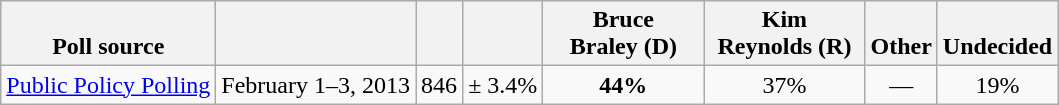<table class="wikitable" style="text-align:center">
<tr valign= bottom>
<th>Poll source</th>
<th></th>
<th></th>
<th></th>
<th style="width:100px;">Bruce<br>Braley (D)</th>
<th style="width:100px;">Kim<br>Reynolds (R)</th>
<th>Other</th>
<th>Undecided</th>
</tr>
<tr>
<td align=left><a href='#'>Public Policy Polling</a></td>
<td>February 1–3, 2013</td>
<td>846</td>
<td>± 3.4%</td>
<td><strong>44%</strong></td>
<td>37%</td>
<td>—</td>
<td>19%</td>
</tr>
</table>
